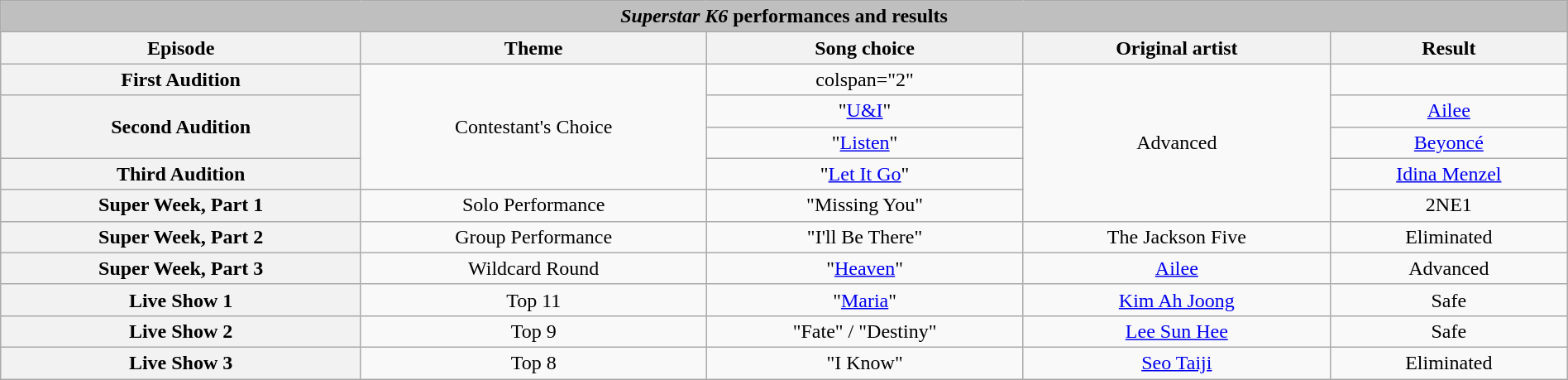<table class="wikitable collapsible collapsed" style="width:100%; margin:1em auto 1em auto; text-align:center;">
<tr>
<th colspan="7" style="background:#BFBFBF;"><em>Superstar K6</em> performances and results</th>
</tr>
<tr>
<th>Episode</th>
<th>Theme</th>
<th>Song choice</th>
<th>Original artist</th>
<th>Result</th>
</tr>
<tr>
<th>First Audition</th>
<td rowspan="4">Contestant's Choice</td>
<td>colspan="2" </td>
<td rowspan="5">Advanced</td>
</tr>
<tr>
<th rowspan=2>Second Audition</th>
<td>"<a href='#'>U&I</a>"</td>
<td><a href='#'>Ailee</a></td>
</tr>
<tr>
<td>"<a href='#'>Listen</a>"</td>
<td><a href='#'>Beyoncé</a></td>
</tr>
<tr>
<th>Third Audition</th>
<td>"<a href='#'>Let It Go</a>"</td>
<td><a href='#'>Idina Menzel</a></td>
</tr>
<tr>
<th>Super Week, Part 1</th>
<td>Solo Performance</td>
<td>"Missing You"</td>
<td>2NE1</td>
</tr>
<tr>
<th>Super Week, Part 2</th>
<td>Group Performance</td>
<td>"I'll Be There" </td>
<td>The Jackson Five</td>
<td>Eliminated</td>
</tr>
<tr>
<th>Super Week, Part 3</th>
<td>Wildcard Round</td>
<td>"<a href='#'>Heaven</a>"</td>
<td><a href='#'>Ailee</a></td>
<td>Advanced</td>
</tr>
<tr>
<th>Live Show 1</th>
<td>Top 11</td>
<td>"<a href='#'>Maria</a>"</td>
<td><a href='#'>Kim Ah Joong</a></td>
<td>Safe</td>
</tr>
<tr>
<th>Live Show 2</th>
<td>Top 9</td>
<td>"Fate" / "Destiny"</td>
<td><a href='#'>Lee Sun Hee</a></td>
<td>Safe</td>
</tr>
<tr>
<th>Live Show 3</th>
<td>Top 8</td>
<td>"I Know"</td>
<td><a href='#'>Seo Taiji</a></td>
<td>Eliminated</td>
</tr>
</table>
